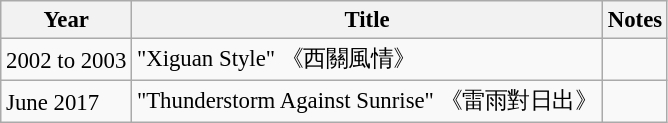<table class="wikitable" style="font-size: 95%;">
<tr>
<th>Year</th>
<th>Title</th>
<th>Notes</th>
</tr>
<tr>
<td>2002 to 2003</td>
<td>"Xiguan Style" 《西關風情》</td>
<td></td>
</tr>
<tr>
<td>June 2017</td>
<td>"Thunderstorm Against Sunrise" 《雷雨對日出》</td>
<td></td>
</tr>
</table>
